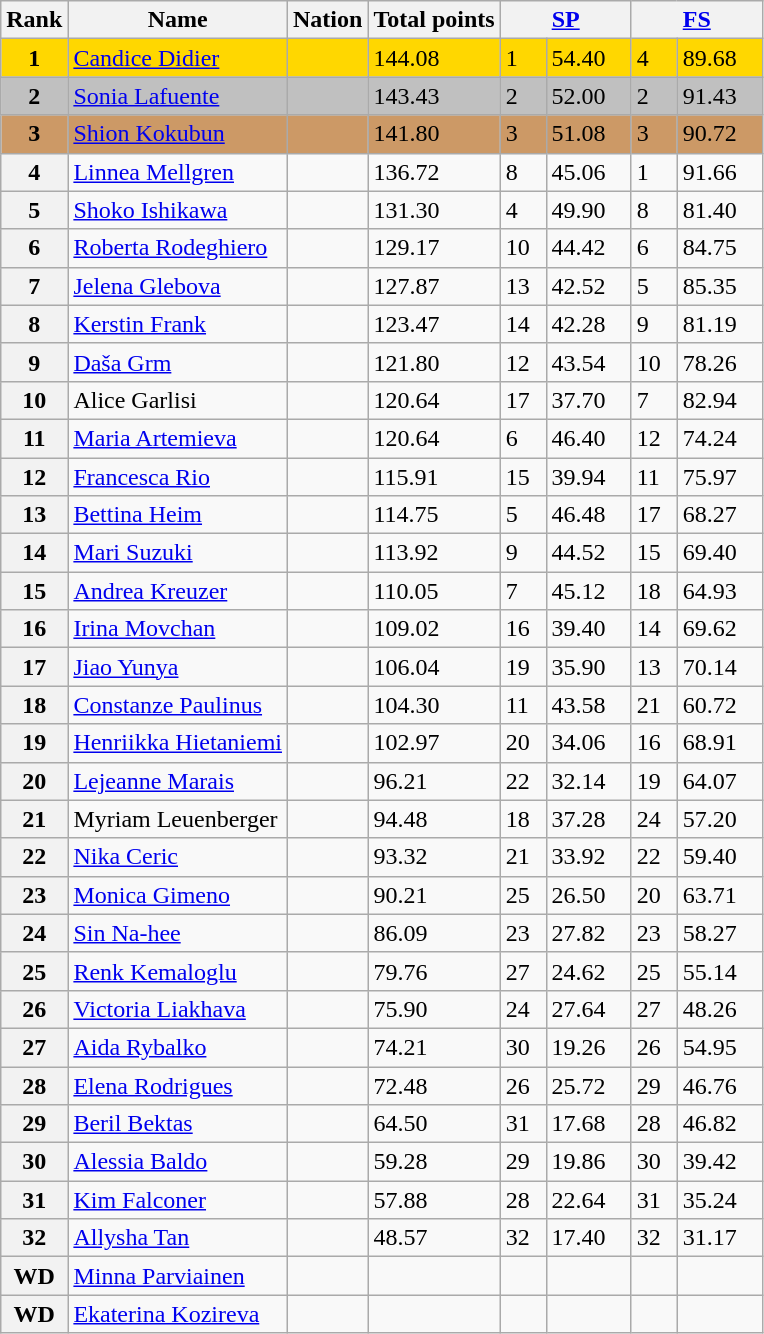<table class="wikitable">
<tr>
<th>Rank</th>
<th>Name</th>
<th>Nation</th>
<th>Total points</th>
<th colspan="2" width="80px"><a href='#'>SP</a></th>
<th colspan="2" width="80px"><a href='#'>FS</a></th>
</tr>
<tr bgcolor="gold">
<td align="center"><strong>1</strong></td>
<td><a href='#'>Candice Didier</a></td>
<td></td>
<td>144.08</td>
<td>1</td>
<td>54.40</td>
<td>4</td>
<td>89.68</td>
</tr>
<tr bgcolor="silver">
<td align="center"><strong>2</strong></td>
<td><a href='#'>Sonia Lafuente</a></td>
<td></td>
<td>143.43</td>
<td>2</td>
<td>52.00</td>
<td>2</td>
<td>91.43</td>
</tr>
<tr bgcolor="cc9966">
<td align="center"><strong>3</strong></td>
<td><a href='#'>Shion Kokubun</a></td>
<td></td>
<td>141.80</td>
<td>3</td>
<td>51.08</td>
<td>3</td>
<td>90.72</td>
</tr>
<tr>
<th>4</th>
<td><a href='#'>Linnea Mellgren</a></td>
<td></td>
<td>136.72</td>
<td>8</td>
<td>45.06</td>
<td>1</td>
<td>91.66</td>
</tr>
<tr>
<th>5</th>
<td><a href='#'>Shoko Ishikawa</a></td>
<td></td>
<td>131.30</td>
<td>4</td>
<td>49.90</td>
<td>8</td>
<td>81.40</td>
</tr>
<tr>
<th>6</th>
<td><a href='#'>Roberta Rodeghiero</a></td>
<td></td>
<td>129.17</td>
<td>10</td>
<td>44.42</td>
<td>6</td>
<td>84.75</td>
</tr>
<tr>
<th>7</th>
<td><a href='#'>Jelena Glebova</a></td>
<td></td>
<td>127.87</td>
<td>13</td>
<td>42.52</td>
<td>5</td>
<td>85.35</td>
</tr>
<tr>
<th>8</th>
<td><a href='#'>Kerstin Frank</a></td>
<td></td>
<td>123.47</td>
<td>14</td>
<td>42.28</td>
<td>9</td>
<td>81.19</td>
</tr>
<tr>
<th>9</th>
<td><a href='#'>Daša Grm</a></td>
<td></td>
<td>121.80</td>
<td>12</td>
<td>43.54</td>
<td>10</td>
<td>78.26</td>
</tr>
<tr>
<th>10</th>
<td>Alice Garlisi</td>
<td></td>
<td>120.64</td>
<td>17</td>
<td>37.70</td>
<td>7</td>
<td>82.94</td>
</tr>
<tr>
<th>11</th>
<td><a href='#'>Maria Artemieva</a></td>
<td></td>
<td>120.64</td>
<td>6</td>
<td>46.40</td>
<td>12</td>
<td>74.24</td>
</tr>
<tr>
<th>12</th>
<td><a href='#'>Francesca Rio</a></td>
<td></td>
<td>115.91</td>
<td>15</td>
<td>39.94</td>
<td>11</td>
<td>75.97</td>
</tr>
<tr>
<th>13</th>
<td><a href='#'>Bettina Heim</a></td>
<td></td>
<td>114.75</td>
<td>5</td>
<td>46.48</td>
<td>17</td>
<td>68.27</td>
</tr>
<tr>
<th>14</th>
<td><a href='#'>Mari Suzuki</a></td>
<td></td>
<td>113.92</td>
<td>9</td>
<td>44.52</td>
<td>15</td>
<td>69.40</td>
</tr>
<tr>
<th>15</th>
<td><a href='#'>Andrea Kreuzer</a></td>
<td></td>
<td>110.05</td>
<td>7</td>
<td>45.12</td>
<td>18</td>
<td>64.93</td>
</tr>
<tr>
<th>16</th>
<td><a href='#'>Irina Movchan</a></td>
<td></td>
<td>109.02</td>
<td>16</td>
<td>39.40</td>
<td>14</td>
<td>69.62</td>
</tr>
<tr>
<th>17</th>
<td><a href='#'>Jiao Yunya</a></td>
<td></td>
<td>106.04</td>
<td>19</td>
<td>35.90</td>
<td>13</td>
<td>70.14</td>
</tr>
<tr>
<th>18</th>
<td><a href='#'>Constanze Paulinus</a></td>
<td></td>
<td>104.30</td>
<td>11</td>
<td>43.58</td>
<td>21</td>
<td>60.72</td>
</tr>
<tr>
<th>19</th>
<td><a href='#'>Henriikka Hietaniemi</a></td>
<td></td>
<td>102.97</td>
<td>20</td>
<td>34.06</td>
<td>16</td>
<td>68.91</td>
</tr>
<tr>
<th>20</th>
<td><a href='#'>Lejeanne Marais</a></td>
<td></td>
<td>96.21</td>
<td>22</td>
<td>32.14</td>
<td>19</td>
<td>64.07</td>
</tr>
<tr>
<th>21</th>
<td>Myriam Leuenberger</td>
<td></td>
<td>94.48</td>
<td>18</td>
<td>37.28</td>
<td>24</td>
<td>57.20</td>
</tr>
<tr>
<th>22</th>
<td><a href='#'>Nika Ceric</a></td>
<td></td>
<td>93.32</td>
<td>21</td>
<td>33.92</td>
<td>22</td>
<td>59.40</td>
</tr>
<tr>
<th>23</th>
<td><a href='#'>Monica Gimeno</a></td>
<td></td>
<td>90.21</td>
<td>25</td>
<td>26.50</td>
<td>20</td>
<td>63.71</td>
</tr>
<tr>
<th>24</th>
<td><a href='#'>Sin Na-hee</a></td>
<td></td>
<td>86.09</td>
<td>23</td>
<td>27.82</td>
<td>23</td>
<td>58.27</td>
</tr>
<tr>
<th>25</th>
<td><a href='#'>Renk Kemaloglu</a></td>
<td></td>
<td>79.76</td>
<td>27</td>
<td>24.62</td>
<td>25</td>
<td>55.14</td>
</tr>
<tr>
<th>26</th>
<td><a href='#'>Victoria Liakhava</a></td>
<td></td>
<td>75.90</td>
<td>24</td>
<td>27.64</td>
<td>27</td>
<td>48.26</td>
</tr>
<tr>
<th>27</th>
<td><a href='#'>Aida Rybalko</a></td>
<td></td>
<td>74.21</td>
<td>30</td>
<td>19.26</td>
<td>26</td>
<td>54.95</td>
</tr>
<tr>
<th>28</th>
<td><a href='#'>Elena Rodrigues</a></td>
<td></td>
<td>72.48</td>
<td>26</td>
<td>25.72</td>
<td>29</td>
<td>46.76</td>
</tr>
<tr>
<th>29</th>
<td><a href='#'>Beril Bektas</a></td>
<td></td>
<td>64.50</td>
<td>31</td>
<td>17.68</td>
<td>28</td>
<td>46.82</td>
</tr>
<tr>
<th>30</th>
<td><a href='#'>Alessia Baldo</a></td>
<td></td>
<td>59.28</td>
<td>29</td>
<td>19.86</td>
<td>30</td>
<td>39.42</td>
</tr>
<tr>
<th>31</th>
<td><a href='#'>Kim Falconer</a></td>
<td></td>
<td>57.88</td>
<td>28</td>
<td>22.64</td>
<td>31</td>
<td>35.24</td>
</tr>
<tr>
<th>32</th>
<td><a href='#'>Allysha Tan</a></td>
<td></td>
<td>48.57</td>
<td>32</td>
<td>17.40</td>
<td>32</td>
<td>31.17</td>
</tr>
<tr>
<th>WD</th>
<td><a href='#'>Minna Parviainen</a></td>
<td></td>
<td></td>
<td></td>
<td></td>
<td></td>
<td></td>
</tr>
<tr>
<th>WD</th>
<td><a href='#'>Ekaterina Kozireva</a></td>
<td></td>
<td></td>
<td></td>
<td></td>
<td></td>
<td></td>
</tr>
</table>
